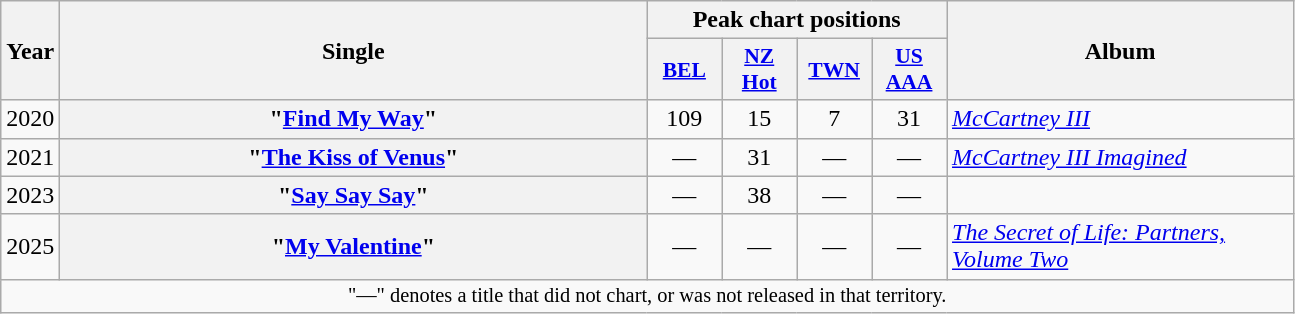<table class="wikitable plainrowheaders" style="text-align:center;">
<tr>
<th scope="col" rowspan="2" style="width:1em;">Year</th>
<th scope="col" rowspan="2" style="width:24em;">Single</th>
<th scope="col" colspan="4">Peak chart positions</th>
<th scope="col" rowspan="2" style="width:14em;">Album</th>
</tr>
<tr>
<th scope="col" style="width:3em;font-size:90%"><a href='#'>BEL</a><br></th>
<th scope="col" style="width:3em;font-size:90%"><a href='#'>NZ<br>Hot</a><br></th>
<th scope="col" style="width:3em;font-size:90%"><a href='#'>TWN</a><br></th>
<th scope="col" style="width:3em;font-size:90%"><a href='#'>US AAA</a><br></th>
</tr>
<tr>
<td>2020</td>
<th scope="row">"<a href='#'>Find My Way</a>"</th>
<td>109</td>
<td>15</td>
<td>7</td>
<td>31</td>
<td style="text-align:left;"><em><a href='#'>McCartney III</a></em></td>
</tr>
<tr>
<td>2021</td>
<th scope="row">"<a href='#'>The Kiss of Venus</a>" <br></th>
<td>—</td>
<td>31</td>
<td>—</td>
<td>—</td>
<td style="text-align:left;"><em><a href='#'>McCartney III Imagined</a></em></td>
</tr>
<tr>
<td>2023</td>
<th scope="row">"<a href='#'>Say Say Say</a>" <br></th>
<td>—</td>
<td>38</td>
<td>—</td>
<td>—</td>
<td></td>
</tr>
<tr>
<td>2025</td>
<th scope="row">"<a href='#'>My Valentine</a>" <br></th>
<td>—</td>
<td>—</td>
<td>—</td>
<td>—</td>
<td style="text-align:left;"><em><a href='#'>The Secret of Life: Partners, Volume Two</a></em></td>
</tr>
<tr>
<td colspan="11" style="font-size:85%;">"—" denotes a title that did not chart, or was not released in that territory.</td>
</tr>
</table>
